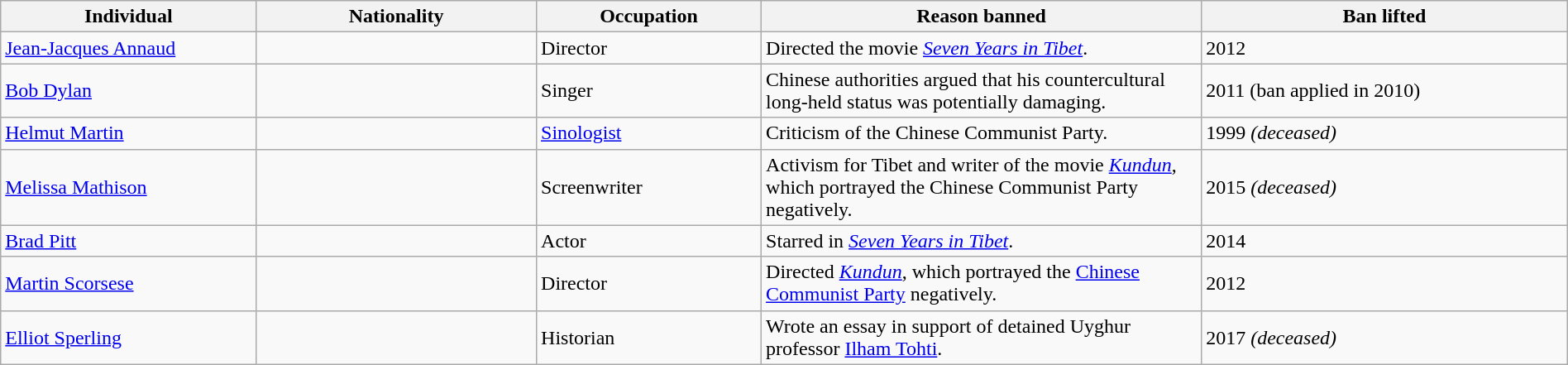<table class="wikitable sortable" style="margin: 1em auto 1em auto">
<tr>
<th width=200>Individual</th>
<th width=220>Nationality</th>
<th width=175>Occupation</th>
<th width=350>Reason banned</th>
<th width=290>Ban lifted</th>
</tr>
<tr>
<td><a href='#'>Jean-Jacques Annaud</a></td>
<td></td>
<td>Director</td>
<td>Directed the movie <em><a href='#'>Seven Years in Tibet</a></em>.</td>
<td>2012</td>
</tr>
<tr>
<td><a href='#'>Bob Dylan</a></td>
<td></td>
<td>Singer</td>
<td>Chinese authorities argued that his countercultural long-held status was potentially damaging.</td>
<td>2011 (ban applied in 2010)</td>
</tr>
<tr>
<td><a href='#'>Helmut Martin</a></td>
<td></td>
<td><a href='#'>Sinologist</a></td>
<td>Criticism of the Chinese Communist Party.</td>
<td>1999 <em>(deceased)</em></td>
</tr>
<tr>
<td><a href='#'>Melissa Mathison</a></td>
<td></td>
<td>Screenwriter</td>
<td>Activism for Tibet and writer of the movie <em><a href='#'>Kundun</a></em>, which portrayed the Chinese Communist Party negatively.</td>
<td>2015 <em>(deceased)</em></td>
</tr>
<tr>
<td><a href='#'>Brad Pitt</a></td>
<td></td>
<td>Actor</td>
<td>Starred in <em><a href='#'>Seven Years in Tibet</a></em>.</td>
<td>2014</td>
</tr>
<tr>
<td><a href='#'>Martin Scorsese</a></td>
<td></td>
<td>Director</td>
<td>Directed <em><a href='#'>Kundun</a></em>, which portrayed the <a href='#'>Chinese Communist Party</a> negatively.</td>
<td>2012</td>
</tr>
<tr>
<td><a href='#'>Elliot Sperling</a></td>
<td></td>
<td>Historian</td>
<td>Wrote an essay in support of detained Uyghur professor <a href='#'>Ilham Tohti</a>.</td>
<td>2017 <em>(deceased)</em></td>
</tr>
</table>
